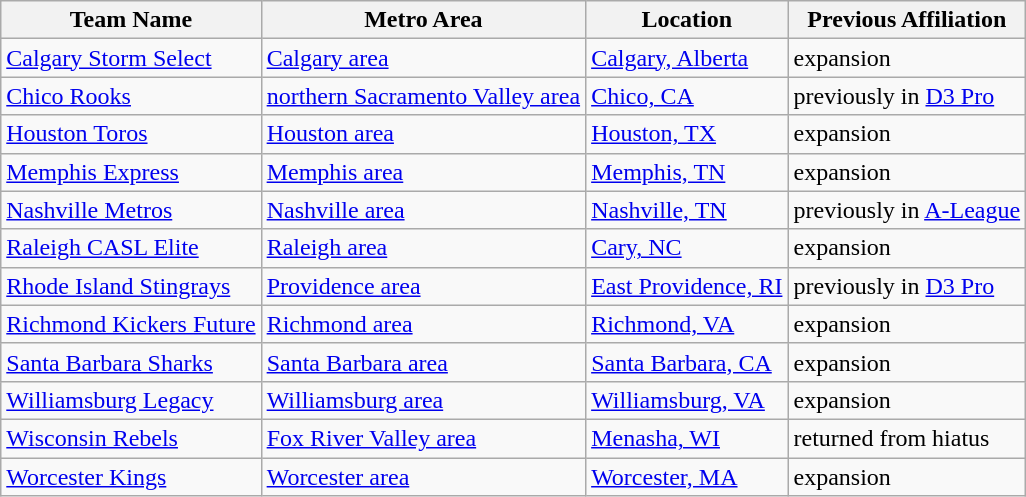<table class="wikitable">
<tr>
<th>Team Name</th>
<th>Metro Area</th>
<th>Location</th>
<th>Previous Affiliation</th>
</tr>
<tr>
<td> <a href='#'>Calgary Storm Select</a></td>
<td><a href='#'>Calgary area</a></td>
<td><a href='#'>Calgary, Alberta</a></td>
<td>expansion</td>
</tr>
<tr>
<td> <a href='#'>Chico Rooks</a></td>
<td><a href='#'>northern Sacramento Valley area</a></td>
<td><a href='#'>Chico, CA</a></td>
<td>previously in <a href='#'>D3 Pro</a></td>
</tr>
<tr>
<td> <a href='#'>Houston Toros</a></td>
<td><a href='#'>Houston area</a></td>
<td><a href='#'>Houston, TX</a></td>
<td>expansion</td>
</tr>
<tr>
<td> <a href='#'>Memphis Express</a></td>
<td><a href='#'>Memphis area</a></td>
<td><a href='#'>Memphis, TN</a></td>
<td>expansion</td>
</tr>
<tr>
<td> <a href='#'>Nashville Metros</a></td>
<td><a href='#'>Nashville area</a></td>
<td><a href='#'>Nashville, TN</a></td>
<td>previously in <a href='#'>A-League</a></td>
</tr>
<tr>
<td> <a href='#'>Raleigh CASL Elite</a></td>
<td><a href='#'>Raleigh area</a></td>
<td><a href='#'>Cary, NC</a></td>
<td>expansion</td>
</tr>
<tr>
<td> <a href='#'>Rhode Island Stingrays</a></td>
<td><a href='#'>Providence area</a></td>
<td><a href='#'>East Providence, RI</a></td>
<td>previously in <a href='#'>D3 Pro</a></td>
</tr>
<tr>
<td> <a href='#'>Richmond Kickers Future</a></td>
<td><a href='#'>Richmond area</a></td>
<td><a href='#'>Richmond, VA</a></td>
<td>expansion</td>
</tr>
<tr>
<td> <a href='#'>Santa Barbara Sharks</a></td>
<td><a href='#'>Santa Barbara area</a></td>
<td><a href='#'>Santa Barbara, CA</a></td>
<td>expansion</td>
</tr>
<tr>
<td> <a href='#'>Williamsburg Legacy</a></td>
<td><a href='#'>Williamsburg area</a></td>
<td><a href='#'>Williamsburg, VA</a></td>
<td>expansion</td>
</tr>
<tr>
<td> <a href='#'>Wisconsin Rebels</a></td>
<td><a href='#'>Fox River Valley area</a></td>
<td><a href='#'>Menasha, WI</a></td>
<td>returned from hiatus</td>
</tr>
<tr>
<td> <a href='#'>Worcester Kings</a></td>
<td><a href='#'>Worcester area</a></td>
<td><a href='#'>Worcester, MA</a></td>
<td>expansion</td>
</tr>
</table>
